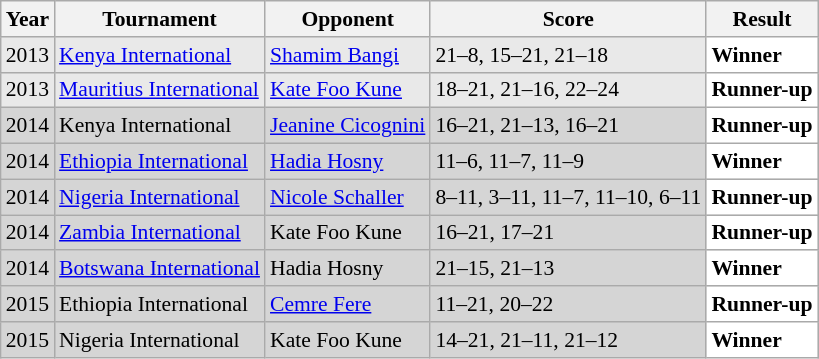<table class="sortable wikitable" style="font-size: 90%;">
<tr>
<th>Year</th>
<th>Tournament</th>
<th>Opponent</th>
<th>Score</th>
<th>Result</th>
</tr>
<tr style="background:#E9E9E9">
<td align="center">2013</td>
<td align="left"><a href='#'>Kenya International</a></td>
<td align="left"> <a href='#'>Shamim Bangi</a></td>
<td align="left">21–8, 15–21, 21–18</td>
<td style="text-align:left; background:white"> <strong>Winner</strong></td>
</tr>
<tr style="background:#E9E9E9">
<td align="center">2013</td>
<td align="left"><a href='#'>Mauritius International</a></td>
<td align="left"> <a href='#'>Kate Foo Kune</a></td>
<td align="left">18–21, 21–16, 22–24</td>
<td style="text-align:left; background:white"> <strong>Runner-up</strong></td>
</tr>
<tr style="background:#D5D5D5">
<td align="center">2014</td>
<td align="left">Kenya International</td>
<td align="left"> <a href='#'>Jeanine Cicognini</a></td>
<td align="left">16–21, 21–13, 16–21</td>
<td style="text-align:left; background:white"> <strong>Runner-up</strong></td>
</tr>
<tr style="background:#D5D5D5">
<td align="center">2014</td>
<td align="left"><a href='#'>Ethiopia International</a></td>
<td align="left"> <a href='#'>Hadia Hosny</a></td>
<td align="left">11–6, 11–7, 11–9</td>
<td style="text-align:left; background:white"> <strong>Winner</strong></td>
</tr>
<tr style="background:#D5D5D5">
<td align="center">2014</td>
<td align="left"><a href='#'>Nigeria International</a></td>
<td align="left"> <a href='#'>Nicole Schaller</a></td>
<td align="left">8–11, 3–11, 11–7, 11–10, 6–11</td>
<td style="text-align:left; background:white"> <strong>Runner-up</strong></td>
</tr>
<tr style="background:#D5D5D5">
<td align="center">2014</td>
<td align="left"><a href='#'>Zambia International</a></td>
<td align="left"> Kate Foo Kune</td>
<td align="left">16–21, 17–21</td>
<td style="text-align:left; background:white"> <strong>Runner-up</strong></td>
</tr>
<tr style="background:#D5D5D5">
<td align="center">2014</td>
<td align="left"><a href='#'>Botswana International</a></td>
<td align="left"> Hadia Hosny</td>
<td align="left">21–15, 21–13</td>
<td style="text-align:left; background:white"> <strong>Winner</strong></td>
</tr>
<tr style="background:#D5D5D5">
<td align="center">2015</td>
<td align="left">Ethiopia International</td>
<td align="left"> <a href='#'>Cemre Fere</a></td>
<td align="left">11–21, 20–22</td>
<td style="text-align:left; background:white"> <strong>Runner-up</strong></td>
</tr>
<tr style="background:#D5D5D5">
<td align="center">2015</td>
<td align="left">Nigeria International</td>
<td align="left"> Kate Foo Kune</td>
<td align="left">14–21, 21–11, 21–12</td>
<td style="text-align:left; background:white"> <strong>Winner</strong></td>
</tr>
</table>
